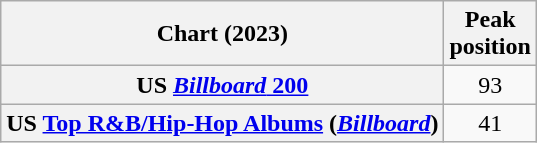<table class="wikitable sortable plainrowheaders" style="text-align:center">
<tr>
<th scope="col">Chart (2023)</th>
<th scope="col">Peak<br>position</th>
</tr>
<tr>
<th scope="row">US <a href='#'><em>Billboard</em> 200</a></th>
<td>93</td>
</tr>
<tr>
<th scope="row">US <a href='#'>Top R&B/Hip-Hop Albums</a> (<em><a href='#'>Billboard</a></em>)</th>
<td>41</td>
</tr>
</table>
